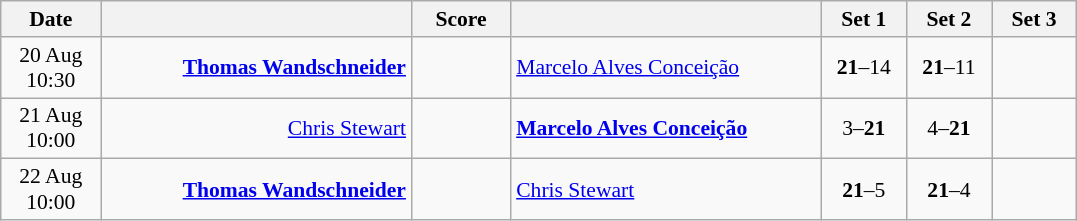<table class="wikitable" style="text-align:center; font-size:90%">
<tr>
<th width="60">Date</th>
<th align="right" width="200"></th>
<th width="60">Score</th>
<th align="left" width="200"></th>
<th width="50">Set 1</th>
<th width="50">Set 2</th>
<th width="50">Set 3</th>
</tr>
<tr>
<td>20 Aug<br>10:30</td>
<td align="right"><strong><a href='#'>Thomas Wandschneider</a> </strong></td>
<td align="center"></td>
<td align="left"> <a href='#'>Marcelo Alves Conceição</a></td>
<td><strong>21</strong>–14</td>
<td><strong>21</strong>–11</td>
<td></td>
</tr>
<tr>
<td>21 Aug<br>10:00</td>
<td align="right"><a href='#'>Chris Stewart</a> </td>
<td align="center"></td>
<td align="left"><strong> <a href='#'>Marcelo Alves Conceição</a></strong></td>
<td>3–<strong>21</strong></td>
<td>4–<strong>21</strong></td>
<td></td>
</tr>
<tr>
<td>22 Aug<br>10:00</td>
<td align="right"><strong><a href='#'>Thomas Wandschneider</a> </strong></td>
<td align="center"></td>
<td align="left"> <a href='#'>Chris Stewart</a></td>
<td><strong>21</strong>–5</td>
<td><strong>21</strong>–4</td>
<td></td>
</tr>
</table>
